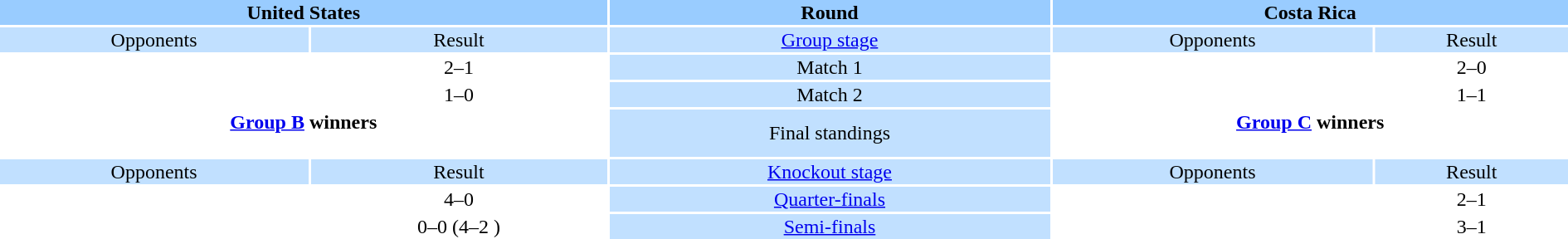<table style="width:100%; text-align:center">
<tr style="vertical-align:top; background:#99CCFF">
<th colspan="2">United States</th>
<th>Round</th>
<th colspan="2">Costa Rica</th>
</tr>
<tr style="vertical-align:top; background:#C1E0FF">
<td>Opponents</td>
<td>Result</td>
<td><a href='#'>Group stage</a></td>
<td>Opponents</td>
<td>Result</td>
</tr>
<tr>
<td align="left"></td>
<td>2–1</td>
<td style="background:#C1E0FF">Match 1</td>
<td align="left"></td>
<td>2–0</td>
</tr>
<tr>
<td align="left"></td>
<td>1–0</td>
<td style="background:#C1E0FF">Match 2</td>
<td align="left"></td>
<td>1–1</td>
</tr>
<tr>
<td colspan="2" style="text-align:center"><strong><a href='#'>Group B</a> winners</strong><br><div><br></div></td>
<td style="background:#C1E0FF">Final standings</td>
<td colspan="2" style="text-align:center"><strong><a href='#'>Group C</a> winners</strong><br><div><br></div></td>
</tr>
<tr style="vertical-align:top; background:#C1E0FF">
<td>Opponents</td>
<td>Result</td>
<td><a href='#'>Knockout stage</a></td>
<td>Opponents</td>
<td>Result</td>
</tr>
<tr>
<td align="left"></td>
<td>4–0</td>
<td style="background:#C1E0FF"><a href='#'>Quarter-finals</a></td>
<td align="left"></td>
<td>2–1</td>
</tr>
<tr>
<td align="left"></td>
<td>0–0 (4–2 )</td>
<td style="background:#C1E0FF"><a href='#'>Semi-finals</a></td>
<td align="left"></td>
<td>3–1</td>
</tr>
</table>
